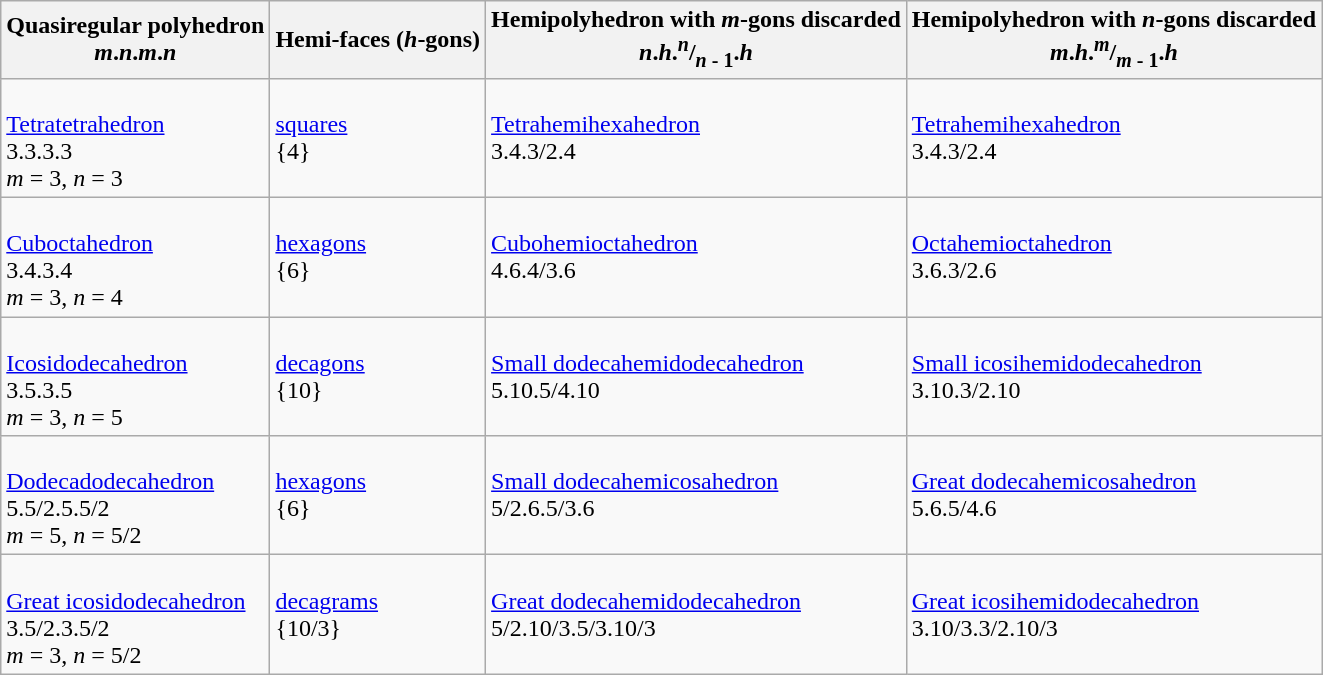<table class="wikitable">
<tr>
<th>Quasiregular polyhedron<br><em>m</em>.<em>n</em>.<em>m</em>.<em>n</em></th>
<th>Hemi-faces (<em>h</em>-gons)</th>
<th>Hemipolyhedron with <em>m</em>-gons discarded<br><em>n</em>.<em>h</em>.<sup><em>n</em></sup>/<sub><em>n</em> - 1</sub>.<em>h</em></th>
<th>Hemipolyhedron with <em>n</em>-gons discarded<br><em>m</em>.<em>h</em>.<sup><em>m</em></sup>/<sub><em>m</em> - 1</sub>.<em>h</em></th>
</tr>
<tr>
<td><br><a href='#'>Tetratetrahedron</a><br>3.3.3.3<br><em>m</em> = 3, <em>n</em> = 3</td>
<td><br><a href='#'>squares</a><br>{4}<br> </td>
<td><br><a href='#'>Tetrahemihexahedron</a><br>3.4.3/2.4<br> </td>
<td><br><a href='#'>Tetrahemihexahedron</a><br>3.4.3/2.4<br> </td>
</tr>
<tr>
<td><br><a href='#'>Cuboctahedron</a><br>3.4.3.4<br><em>m</em> = 3, <em>n</em> = 4</td>
<td><br><a href='#'>hexagons</a><br>{6}<br> </td>
<td><br><a href='#'>Cubohemioctahedron</a><br>4.6.4/3.6<br> </td>
<td><br><a href='#'>Octahemioctahedron</a><br>3.6.3/2.6<br> </td>
</tr>
<tr>
<td><br><a href='#'>Icosidodecahedron</a><br>3.5.3.5<br><em>m</em> = 3, <em>n</em> = 5</td>
<td><br><a href='#'>decagons</a><br>{10}<br> </td>
<td><br><a href='#'>Small dodecahemidodecahedron</a><br>5.10.5/4.10<br> </td>
<td><br><a href='#'>Small icosihemidodecahedron</a><br>3.10.3/2.10<br> </td>
</tr>
<tr>
<td><br><a href='#'>Dodecadodecahedron</a><br>5.5/2.5.5/2<br><em>m</em> = 5, <em>n</em> = 5/2</td>
<td><br><a href='#'>hexagons</a><br>{6}<br> </td>
<td><br><a href='#'>Small dodecahemicosahedron</a><br>5/2.6.5/3.6<br> </td>
<td><br><a href='#'>Great dodecahemicosahedron</a><br>5.6.5/4.6<br> </td>
</tr>
<tr>
<td><br><a href='#'>Great icosidodecahedron</a><br>3.5/2.3.5/2<br><em>m</em> = 3, <em>n</em> = 5/2</td>
<td><br><a href='#'>decagrams</a><br>{10/3}<br> </td>
<td><br><a href='#'>Great dodecahemidodecahedron</a><br>5/2.10/3.5/3.10/3<br> </td>
<td><br><a href='#'>Great icosihemidodecahedron</a><br>3.10/3.3/2.10/3<br> </td>
</tr>
</table>
